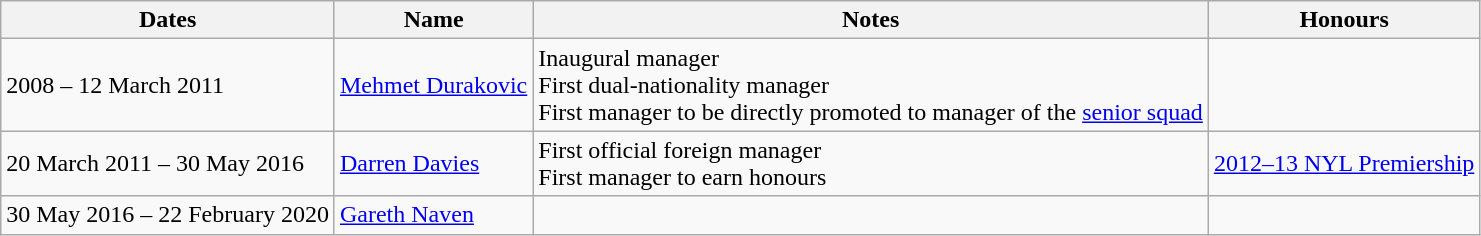<table class="wikitable">
<tr>
<th>Dates</th>
<th>Name</th>
<th>Notes</th>
<th>Honours</th>
</tr>
<tr>
<td>2008 – 12 March 2011</td>
<td> <a href='#'>Mehmet Durakovic</a></td>
<td>Inaugural manager <br> First dual-nationality manager <br> First manager to be directly promoted to manager of the <a href='#'>senior squad</a></td>
<td></td>
</tr>
<tr>
<td>20 March 2011 – 30 May 2016</td>
<td> <a href='#'>Darren Davies</a></td>
<td>First official foreign manager <br> First manager to earn honours</td>
<td><a href='#'>2012–13 NYL Premiership</a></td>
</tr>
<tr>
<td>30 May 2016 – 22 February 2020</td>
<td> <a href='#'>Gareth Naven</a></td>
<td></td>
<td></td>
</tr>
</table>
